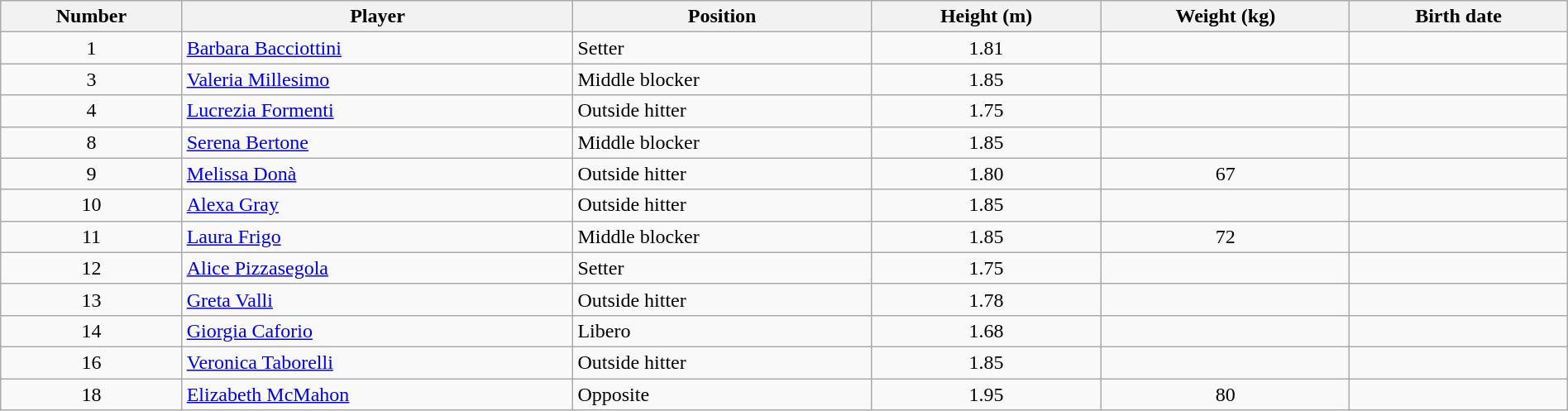<table class="wikitable" style="width:100%;">
<tr>
<th>Number</th>
<th>Player</th>
<th>Position</th>
<th>Height (m)</th>
<th>Weight (kg)</th>
<th>Birth date</th>
</tr>
<tr>
<td align=center>1</td>
<td> <a href='#'>Barbara Bacciottini</a></td>
<td>Setter</td>
<td align=center>1.81</td>
<td align=center></td>
<td></td>
</tr>
<tr>
<td align=center>3</td>
<td> <a href='#'>Valeria Millesimo</a></td>
<td>Middle blocker</td>
<td align=center>1.85</td>
<td align=center></td>
<td></td>
</tr>
<tr>
<td align=center>4</td>
<td> <a href='#'>Lucrezia Formenti</a></td>
<td>Outside hitter</td>
<td align=center>1.75</td>
<td align=center></td>
<td></td>
</tr>
<tr>
<td align=center>8</td>
<td> <a href='#'>Serena Bertone</a></td>
<td>Middle blocker</td>
<td align=center>1.85</td>
<td align=center></td>
<td></td>
</tr>
<tr>
<td align=center>9</td>
<td> <a href='#'>Melissa Donà</a></td>
<td>Outside hitter</td>
<td align=center>1.80</td>
<td align=center>67</td>
<td></td>
</tr>
<tr>
<td align=center>10</td>
<td> <a href='#'>Alexa Gray</a></td>
<td>Outside hitter</td>
<td align=center>1.85</td>
<td align=center></td>
<td></td>
</tr>
<tr>
<td align=center>11</td>
<td> <a href='#'>Laura Frigo</a></td>
<td>Middle blocker</td>
<td align=center>1.85</td>
<td align=center>72</td>
<td></td>
</tr>
<tr>
<td align=center>12</td>
<td> <a href='#'>Alice Pizzasegola</a></td>
<td>Setter</td>
<td align=center>1.75</td>
<td align=center></td>
<td></td>
</tr>
<tr>
<td align=center>13</td>
<td> <a href='#'>Greta Valli</a></td>
<td>Outside hitter</td>
<td align=center>1.78</td>
<td align=center></td>
<td></td>
</tr>
<tr>
<td align=center>14</td>
<td> <a href='#'>Giorgia Caforio</a></td>
<td>Libero</td>
<td align=center>1.68</td>
<td align=center></td>
<td></td>
</tr>
<tr>
<td align=center>16</td>
<td> <a href='#'>Veronica Taborelli</a></td>
<td>Outside hitter</td>
<td align=center>1.85</td>
<td align=center></td>
<td></td>
</tr>
<tr>
<td align=center>18</td>
<td> <a href='#'>Elizabeth McMahon</a></td>
<td>Opposite</td>
<td align=center>1.95</td>
<td align=center>80</td>
<td></td>
</tr>
</table>
